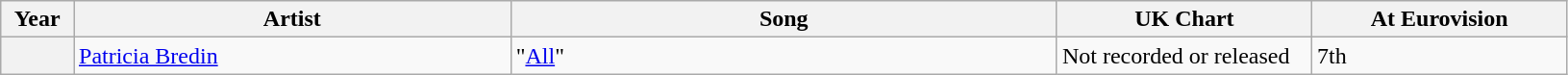<table class="wikitable sortable plainrowheaders" style="width:86%;">
<tr>
<th style="width:4%;">Year</th>
<th style="width:24%;">Artist</th>
<th style="width:30%;">Song</th>
<th style="width:14%;">UK Chart</th>
<th style="width:14%;">At Eurovision</th>
</tr>
<tr>
<th scope="row"></th>
<td><a href='#'>Patricia Bredin</a></td>
<td>"<a href='#'>All</a>"</td>
<td>Not recorded or released</td>
<td>7th</td>
</tr>
</table>
